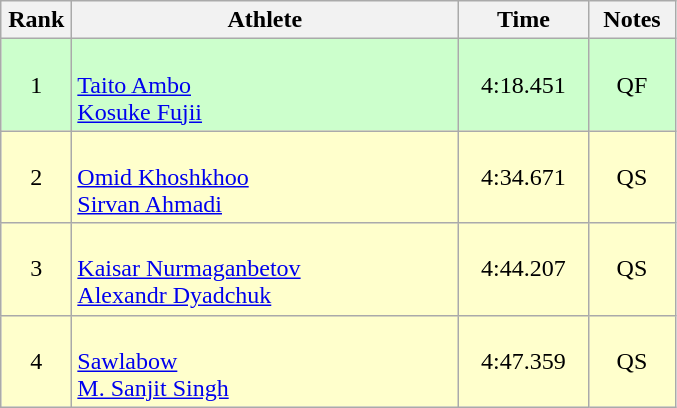<table class=wikitable style="text-align:center">
<tr>
<th width=40>Rank</th>
<th width=250>Athlete</th>
<th width=80>Time</th>
<th width=50>Notes</th>
</tr>
<tr bgcolor="ccffcc">
<td>1</td>
<td align=left><br><a href='#'>Taito Ambo</a><br><a href='#'>Kosuke Fujii</a></td>
<td>4:18.451</td>
<td>QF</td>
</tr>
<tr bgcolor="#ffffcc">
<td>2</td>
<td align=left><br><a href='#'>Omid Khoshkhoo</a><br><a href='#'>Sirvan Ahmadi</a></td>
<td>4:34.671</td>
<td>QS</td>
</tr>
<tr bgcolor="#ffffcc">
<td>3</td>
<td align=left><br><a href='#'>Kaisar Nurmaganbetov</a><br><a href='#'>Alexandr Dyadchuk</a></td>
<td>4:44.207</td>
<td>QS</td>
</tr>
<tr bgcolor="#ffffcc">
<td>4</td>
<td align=left><br><a href='#'>Sawlabow</a><br><a href='#'>M. Sanjit Singh</a></td>
<td>4:47.359</td>
<td>QS</td>
</tr>
</table>
